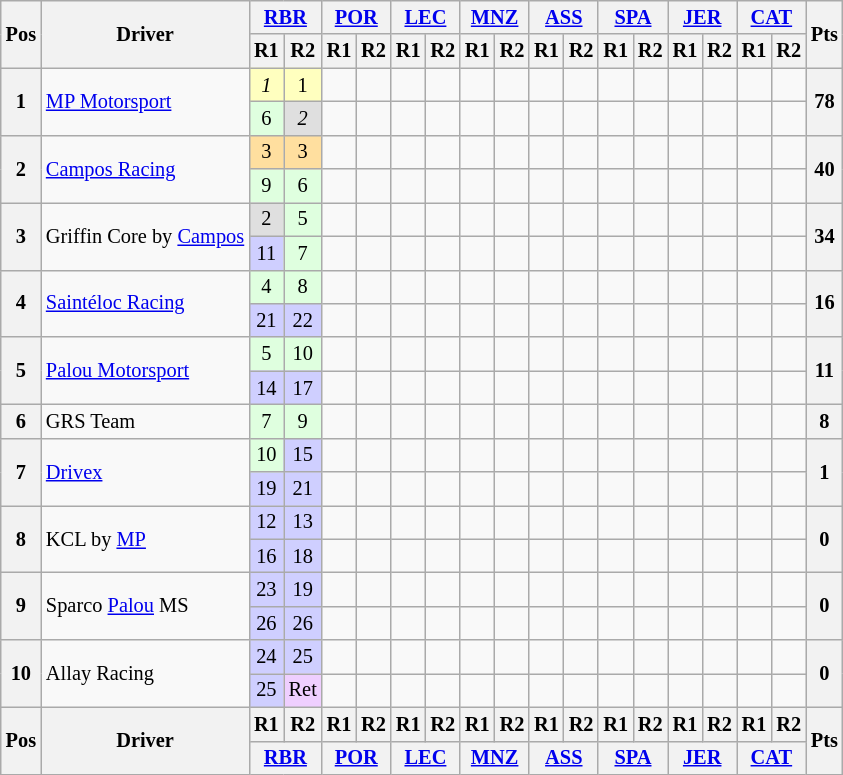<table class="wikitable" style="font-size: 85%; text-align:center">
<tr>
<th rowspan="2">Pos</th>
<th rowspan="2">Driver</th>
<th colspan="2"><a href='#'>RBR</a><br></th>
<th colspan="2"><a href='#'>POR</a><br></th>
<th colspan="2"><a href='#'>LEC</a><br></th>
<th colspan="2"><a href='#'>MNZ</a><br></th>
<th colspan="2"><a href='#'>ASS</a><br></th>
<th colspan="2"><a href='#'>SPA</a><br></th>
<th colspan="2"><a href='#'>JER</a><br></th>
<th colspan="2"><a href='#'>CAT</a><br></th>
<th rowspan="2">Pts</th>
</tr>
<tr>
<th>R1</th>
<th>R2</th>
<th>R1</th>
<th>R2</th>
<th>R1</th>
<th>R2</th>
<th>R1</th>
<th>R2</th>
<th>R1</th>
<th>R2</th>
<th>R1</th>
<th>R2</th>
<th>R1</th>
<th>R2</th>
<th>R1</th>
<th>R2</th>
</tr>
<tr>
<th rowspan="2">1</th>
<td rowspan="2" align="left"> <a href='#'>MP Motorsport</a></td>
<td style="background:#FFFFBF"><em>1</em></td>
<td style="background:#FFFFBF">1</td>
<td></td>
<td></td>
<td></td>
<td></td>
<td></td>
<td></td>
<td></td>
<td></td>
<td></td>
<td></td>
<td></td>
<td></td>
<td></td>
<td></td>
<th rowspan="2">78</th>
</tr>
<tr>
<td style="background:#DFFFDF">6</td>
<td style="background:#DFDFDF"><em>2</em></td>
<td></td>
<td></td>
<td></td>
<td></td>
<td></td>
<td></td>
<td></td>
<td></td>
<td></td>
<td></td>
<td></td>
<td></td>
<td></td>
<td></td>
</tr>
<tr>
<th rowspan="2">2</th>
<td rowspan="2" align="left"> <a href='#'>Campos Racing</a></td>
<td style="background:#FFDF9F">3</td>
<td style="background:#FFDF9F">3</td>
<td></td>
<td></td>
<td></td>
<td></td>
<td></td>
<td></td>
<td></td>
<td></td>
<td></td>
<td></td>
<td></td>
<td></td>
<td></td>
<td></td>
<th rowspan="2">40</th>
</tr>
<tr>
<td style="background:#DFFFDF">9</td>
<td style="background:#DFFFDF">6</td>
<td></td>
<td></td>
<td></td>
<td></td>
<td></td>
<td></td>
<td></td>
<td></td>
<td></td>
<td></td>
<td></td>
<td></td>
<td></td>
<td></td>
</tr>
<tr>
<th rowspan="2">3</th>
<td rowspan="2" align="left"> Griffin Core by <a href='#'>Campos</a></td>
<td style="background:#DFDFDF">2</td>
<td style="background:#DFFFDF">5</td>
<td></td>
<td></td>
<td></td>
<td></td>
<td></td>
<td></td>
<td></td>
<td></td>
<td></td>
<td></td>
<td></td>
<td></td>
<td></td>
<td></td>
<th rowspan="2">34</th>
</tr>
<tr>
<td style="background:#CFCFFF">11</td>
<td style="background:#DFFFDF">7</td>
<td></td>
<td></td>
<td></td>
<td></td>
<td></td>
<td></td>
<td></td>
<td></td>
<td></td>
<td></td>
<td></td>
<td></td>
<td></td>
<td></td>
</tr>
<tr>
<th rowspan="2">4</th>
<td rowspan="2" align="left"> <a href='#'>Saintéloc Racing</a></td>
<td style="background:#DFFFDF">4</td>
<td style="background:#DFFFDF">8</td>
<td></td>
<td></td>
<td></td>
<td></td>
<td></td>
<td></td>
<td></td>
<td></td>
<td></td>
<td></td>
<td></td>
<td></td>
<td></td>
<td></td>
<th rowspan="2">16</th>
</tr>
<tr>
<td style="background:#CFCFFF">21</td>
<td style="background:#CFCFFF">22</td>
<td></td>
<td></td>
<td></td>
<td></td>
<td></td>
<td></td>
<td></td>
<td></td>
<td></td>
<td></td>
<td></td>
<td></td>
<td></td>
<td></td>
</tr>
<tr>
<th rowspan="2">5</th>
<td rowspan="2" align="left"> <a href='#'>Palou Motorsport</a></td>
<td style="background:#DFFFDF">5</td>
<td style="background:#DFFFDF">10</td>
<td></td>
<td></td>
<td></td>
<td></td>
<td></td>
<td></td>
<td></td>
<td></td>
<td></td>
<td></td>
<td></td>
<td></td>
<td></td>
<td></td>
<th rowspan="2">11</th>
</tr>
<tr>
<td style="background:#CFCFFF">14</td>
<td style="background:#CFCFFF">17</td>
<td></td>
<td></td>
<td></td>
<td></td>
<td></td>
<td></td>
<td></td>
<td></td>
<td></td>
<td></td>
<td></td>
<td></td>
<td></td>
<td></td>
</tr>
<tr>
<th>6</th>
<td align="left"> GRS Team</td>
<td style="background:#DFFFDF">7</td>
<td style="background:#DFFFDF">9</td>
<td></td>
<td></td>
<td></td>
<td></td>
<td></td>
<td></td>
<td></td>
<td></td>
<td></td>
<td></td>
<td></td>
<td></td>
<td></td>
<td></td>
<th>8</th>
</tr>
<tr>
<th rowspan="2">7</th>
<td rowspan="2" align="left"> <a href='#'>Drivex</a></td>
<td style="background:#DFFFDF">10</td>
<td style="background:#CFCFFF">15</td>
<td></td>
<td></td>
<td></td>
<td></td>
<td></td>
<td></td>
<td></td>
<td></td>
<td></td>
<td></td>
<td></td>
<td></td>
<td></td>
<td></td>
<th rowspan="2">1</th>
</tr>
<tr>
<td style="background:#CFCFFF">19</td>
<td style="background:#CFCFFF">21</td>
<td></td>
<td></td>
<td></td>
<td></td>
<td></td>
<td></td>
<td></td>
<td></td>
<td></td>
<td></td>
<td></td>
<td></td>
<td></td>
<td></td>
</tr>
<tr>
<th rowspan="2">8</th>
<td rowspan="2" align="left"> KCL by <a href='#'>MP</a></td>
<td style="background:#CFCFFF">12</td>
<td style="background:#CFCFFF">13</td>
<td></td>
<td></td>
<td></td>
<td></td>
<td></td>
<td></td>
<td></td>
<td></td>
<td></td>
<td></td>
<td></td>
<td></td>
<td></td>
<td></td>
<th rowspan="2">0</th>
</tr>
<tr>
<td style="background:#CFCFFF">16</td>
<td style="background:#CFCFFF">18</td>
<td></td>
<td></td>
<td></td>
<td></td>
<td></td>
<td></td>
<td></td>
<td></td>
<td></td>
<td></td>
<td></td>
<td></td>
<td></td>
<td></td>
</tr>
<tr>
<th rowspan="2">9</th>
<td rowspan="2" align="left"> Sparco <a href='#'>Palou</a> MS</td>
<td style="background:#CFCFFF">23</td>
<td style="background:#CFCFFF">19</td>
<td></td>
<td></td>
<td></td>
<td></td>
<td></td>
<td></td>
<td></td>
<td></td>
<td></td>
<td></td>
<td></td>
<td></td>
<td></td>
<td></td>
<th rowspan="2">0</th>
</tr>
<tr>
<td style="background:#CFCFFF">26</td>
<td style="background:#CFCFFF">26</td>
<td></td>
<td></td>
<td></td>
<td></td>
<td></td>
<td></td>
<td></td>
<td></td>
<td></td>
<td></td>
<td></td>
<td></td>
<td></td>
<td></td>
</tr>
<tr>
<th rowspan="2">10</th>
<td rowspan="2" align="left"> Allay Racing</td>
<td style="background:#CFCFFF">24</td>
<td style="background:#CFCFFF">25</td>
<td></td>
<td></td>
<td></td>
<td></td>
<td></td>
<td></td>
<td></td>
<td></td>
<td></td>
<td></td>
<td></td>
<td></td>
<td></td>
<td></td>
<th rowspan="2">0</th>
</tr>
<tr>
<td style="background:#CFCFFF">25</td>
<td style="background:#EFCFFF">Ret</td>
<td></td>
<td></td>
<td></td>
<td></td>
<td></td>
<td></td>
<td></td>
<td></td>
<td></td>
<td></td>
<td></td>
<td></td>
<td></td>
<td></td>
</tr>
<tr>
<th rowspan="2">Pos</th>
<th rowspan="2">Driver</th>
<th>R1</th>
<th>R2</th>
<th>R1</th>
<th>R2</th>
<th>R1</th>
<th>R2</th>
<th>R1</th>
<th>R2</th>
<th>R1</th>
<th>R2</th>
<th>R1</th>
<th>R2</th>
<th>R1</th>
<th>R2</th>
<th>R1</th>
<th>R2</th>
<th rowspan="2">Pts</th>
</tr>
<tr>
<th colspan="2"><a href='#'>RBR</a><br></th>
<th colspan="2"><a href='#'>POR</a><br></th>
<th colspan="2"><a href='#'>LEC</a><br></th>
<th colspan="2"><a href='#'>MNZ</a><br></th>
<th colspan="2"><a href='#'>ASS</a><br></th>
<th colspan="2"><a href='#'>SPA</a><br></th>
<th colspan="2"><a href='#'>JER</a><br></th>
<th colspan="2"><a href='#'>CAT</a><br></th>
</tr>
</table>
